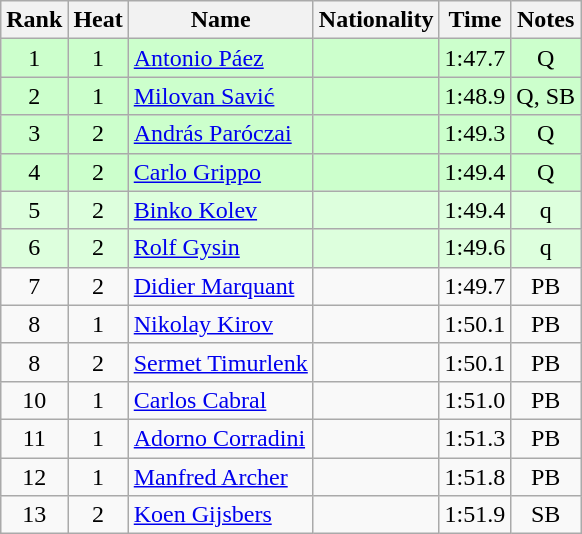<table class="wikitable sortable" style="text-align:center">
<tr>
<th>Rank</th>
<th>Heat</th>
<th>Name</th>
<th>Nationality</th>
<th>Time</th>
<th>Notes</th>
</tr>
<tr bgcolor=ccffcc>
<td>1</td>
<td>1</td>
<td align="left"><a href='#'>Antonio Páez</a></td>
<td align=left></td>
<td>1:47.7</td>
<td>Q</td>
</tr>
<tr bgcolor=ccffcc>
<td>2</td>
<td>1</td>
<td align="left"><a href='#'>Milovan Savić</a></td>
<td align=left></td>
<td>1:48.9</td>
<td>Q, SB</td>
</tr>
<tr bgcolor=ccffcc>
<td>3</td>
<td>2</td>
<td align="left"><a href='#'>András Paróczai</a></td>
<td align=left></td>
<td>1:49.3</td>
<td>Q</td>
</tr>
<tr bgcolor=ccffcc>
<td>4</td>
<td>2</td>
<td align="left"><a href='#'>Carlo Grippo</a></td>
<td align=left></td>
<td>1:49.4</td>
<td>Q</td>
</tr>
<tr bgcolor=ddffdd>
<td>5</td>
<td>2</td>
<td align="left"><a href='#'>Binko Kolev</a></td>
<td align=left></td>
<td>1:49.4</td>
<td>q</td>
</tr>
<tr bgcolor=ddffdd>
<td>6</td>
<td>2</td>
<td align="left"><a href='#'>Rolf Gysin</a></td>
<td align=left></td>
<td>1:49.6</td>
<td>q</td>
</tr>
<tr>
<td>7</td>
<td>2</td>
<td align="left"><a href='#'>Didier Marquant</a></td>
<td align=left></td>
<td>1:49.7</td>
<td>PB</td>
</tr>
<tr>
<td>8</td>
<td>1</td>
<td align="left"><a href='#'>Nikolay Kirov</a></td>
<td align=left></td>
<td>1:50.1</td>
<td>PB</td>
</tr>
<tr>
<td>8</td>
<td>2</td>
<td align="left"><a href='#'>Sermet Timurlenk</a></td>
<td align=left></td>
<td>1:50.1</td>
<td>PB</td>
</tr>
<tr>
<td>10</td>
<td>1</td>
<td align="left"><a href='#'>Carlos Cabral</a></td>
<td align=left></td>
<td>1:51.0</td>
<td>PB</td>
</tr>
<tr>
<td>11</td>
<td>1</td>
<td align="left"><a href='#'>Adorno Corradini</a></td>
<td align=left></td>
<td>1:51.3</td>
<td>PB</td>
</tr>
<tr>
<td>12</td>
<td>1</td>
<td align="left"><a href='#'>Manfred Archer</a></td>
<td align=left></td>
<td>1:51.8</td>
<td>PB</td>
</tr>
<tr>
<td>13</td>
<td>2</td>
<td align="left"><a href='#'>Koen Gijsbers</a></td>
<td align=left></td>
<td>1:51.9</td>
<td>SB</td>
</tr>
</table>
